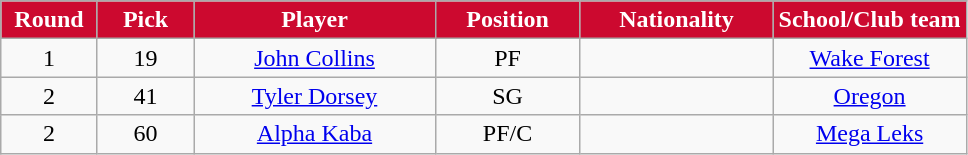<table class="wikitable sortable sortable">
<tr>
<th style="background:#cc092f; color:white" width="10%">Round</th>
<th style="background:#cc092f; color:white" width="10%">Pick</th>
<th style="background:#cc092f; color:white" width="25%">Player</th>
<th style="background:#cc092f; color:white" width="15%">Position</th>
<th style="background:#cc092f; color:white" width="20%">Nationality</th>
<th style="background:#cc092f; color:white" width="20%">School/Club team</th>
</tr>
<tr style="text-align: center">
<td>1</td>
<td>19</td>
<td><a href='#'>John Collins</a></td>
<td>PF</td>
<td></td>
<td><a href='#'>Wake Forest</a></td>
</tr>
<tr style="text-align: center">
<td>2</td>
<td>41</td>
<td><a href='#'>Tyler Dorsey</a></td>
<td>SG</td>
<td><br></td>
<td><a href='#'>Oregon</a></td>
</tr>
<tr style="text-align: center">
<td>2</td>
<td>60</td>
<td><a href='#'>Alpha Kaba</a></td>
<td>PF/C</td>
<td></td>
<td> <a href='#'>Mega Leks</a></td>
</tr>
</table>
